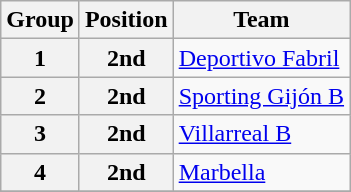<table class="wikitable">
<tr>
<th>Group</th>
<th>Position</th>
<th>Team</th>
</tr>
<tr>
<th>1</th>
<th>2nd</th>
<td><a href='#'>Deportivo Fabril</a></td>
</tr>
<tr>
<th>2</th>
<th>2nd</th>
<td><a href='#'>Sporting Gijón B</a></td>
</tr>
<tr>
<th>3</th>
<th>2nd</th>
<td><a href='#'>Villarreal B</a></td>
</tr>
<tr>
<th>4</th>
<th>2nd</th>
<td><a href='#'>Marbella</a></td>
</tr>
<tr>
</tr>
</table>
